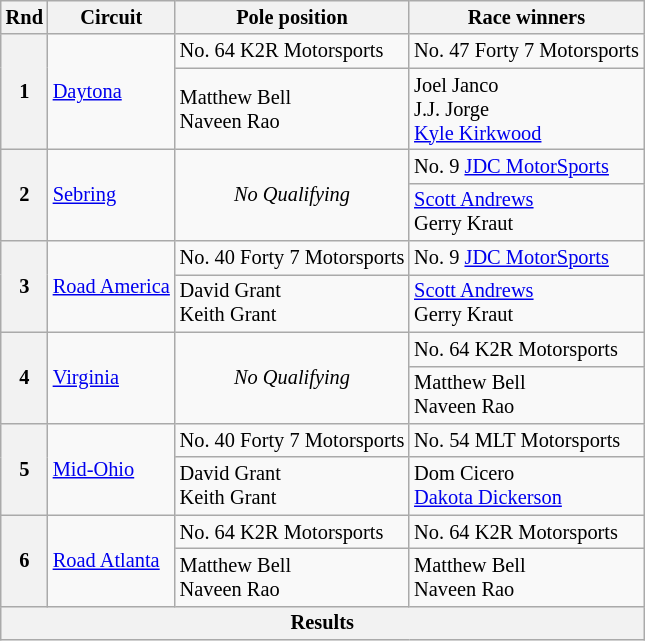<table class="wikitable" style="font-size:85%;">
<tr>
<th>Rnd</th>
<th>Circuit</th>
<th>Pole position</th>
<th>Race winners</th>
</tr>
<tr>
<th rowspan=2>1</th>
<td rowspan=2><a href='#'>Daytona</a></td>
<td> No. 64 K2R Motorsports</td>
<td> No. 47 Forty 7 Motorsports</td>
</tr>
<tr>
<td> Matthew Bell<br> Naveen Rao</td>
<td> Joel Janco<br> J.J. Jorge<br> <a href='#'>Kyle Kirkwood</a></td>
</tr>
<tr>
<th rowspan=2>2</th>
<td rowspan=2><a href='#'>Sebring</a></td>
<td rowspan=2 align=center><em>No Qualifying</em></td>
<td> No. 9 <a href='#'>JDC MotorSports</a></td>
</tr>
<tr>
<td> <a href='#'>Scott Andrews</a><br> Gerry Kraut</td>
</tr>
<tr>
<th rowspan=2>3</th>
<td rowspan=2><a href='#'>Road America</a></td>
<td> No. 40 Forty 7 Motorsports</td>
<td> No. 9 <a href='#'>JDC MotorSports</a></td>
</tr>
<tr>
<td> David Grant<br> Keith Grant</td>
<td> <a href='#'>Scott Andrews</a><br> Gerry Kraut</td>
</tr>
<tr>
<th rowspan=2>4</th>
<td rowspan=2><a href='#'>Virginia</a></td>
<td rowspan=2 align=center><em>No Qualifying</em></td>
<td> No. 64 K2R Motorsports</td>
</tr>
<tr>
<td> Matthew Bell<br> Naveen Rao</td>
</tr>
<tr>
<th rowspan=2>5</th>
<td rowspan=2><a href='#'>Mid-Ohio</a></td>
<td> No. 40 Forty 7 Motorsports</td>
<td> No. 54 MLT Motorsports</td>
</tr>
<tr>
<td> David Grant<br> Keith Grant</td>
<td> Dom Cicero<br> <a href='#'>Dakota Dickerson</a></td>
</tr>
<tr>
<th rowspan=2>6</th>
<td rowspan=2><a href='#'>Road Atlanta</a></td>
<td> No. 64 K2R Motorsports</td>
<td> No. 64 K2R Motorsports</td>
</tr>
<tr>
<td> Matthew Bell<br> Naveen Rao</td>
<td> Matthew Bell<br> Naveen Rao</td>
</tr>
<tr>
<th colspan=4>Results</th>
</tr>
</table>
